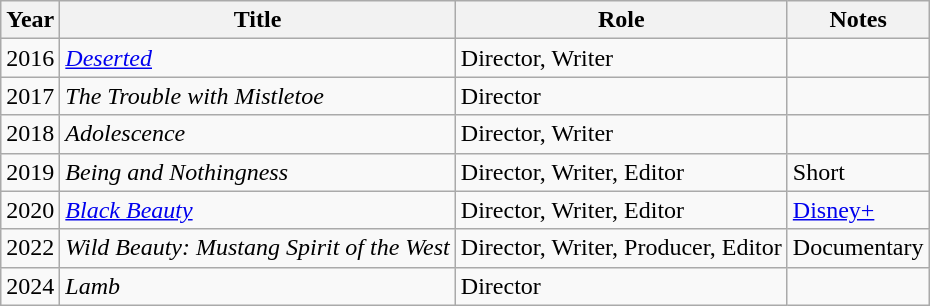<table class="wikitable sortable">
<tr>
<th>Year</th>
<th>Title</th>
<th>Role</th>
<th>Notes</th>
</tr>
<tr>
<td>2016</td>
<td><em><a href='#'>Deserted</a></em></td>
<td>Director, Writer</td>
<td></td>
</tr>
<tr>
<td>2017</td>
<td><em>The Trouble with Mistletoe</em></td>
<td>Director</td>
<td></td>
</tr>
<tr>
<td>2018</td>
<td><em>Adolescence</em></td>
<td>Director, Writer</td>
<td></td>
</tr>
<tr>
<td>2019</td>
<td><em>Being and Nothingness</em></td>
<td>Director, Writer, Editor</td>
<td>Short</td>
</tr>
<tr>
<td>2020</td>
<td><em><a href='#'>Black Beauty</a></em></td>
<td>Director, Writer, Editor </td>
<td><a href='#'>Disney+</a></td>
</tr>
<tr>
<td>2022</td>
<td><em>Wild Beauty: Mustang Spirit of the West</em></td>
<td>Director, Writer, Producer, Editor</td>
<td>Documentary</td>
</tr>
<tr>
<td>2024</td>
<td><em>Lamb</em></td>
<td>Director </td>
<td></td>
</tr>
</table>
